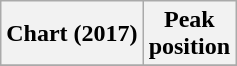<table class="wikitable plainrowheaders" style="text-align:center;">
<tr>
<th>Chart (2017)</th>
<th>Peak<br>position</th>
</tr>
<tr>
</tr>
</table>
